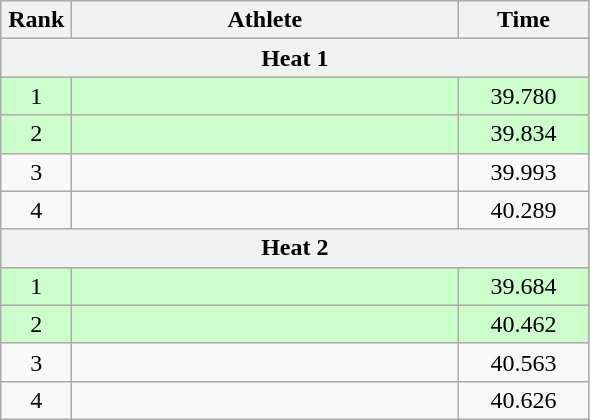<table class=wikitable style="text-align:center">
<tr>
<th width=40>Rank</th>
<th width=250>Athlete</th>
<th width=80>Time</th>
</tr>
<tr>
<th colspan=3>Heat 1</th>
</tr>
<tr bgcolor="ccffcc">
<td>1</td>
<td align=left></td>
<td>39.780</td>
</tr>
<tr bgcolor="ccffcc">
<td>2</td>
<td align=left></td>
<td>39.834</td>
</tr>
<tr>
<td>3</td>
<td align=left></td>
<td>39.993</td>
</tr>
<tr>
<td>4</td>
<td align=left></td>
<td>40.289</td>
</tr>
<tr>
<th colspan=3>Heat 2</th>
</tr>
<tr bgcolor="ccffcc">
<td>1</td>
<td align=left></td>
<td>39.684</td>
</tr>
<tr bgcolor="ccffcc">
<td>2</td>
<td align=left></td>
<td>40.462</td>
</tr>
<tr>
<td>3</td>
<td align=left></td>
<td>40.563</td>
</tr>
<tr>
<td>4</td>
<td align=left></td>
<td>40.626</td>
</tr>
</table>
